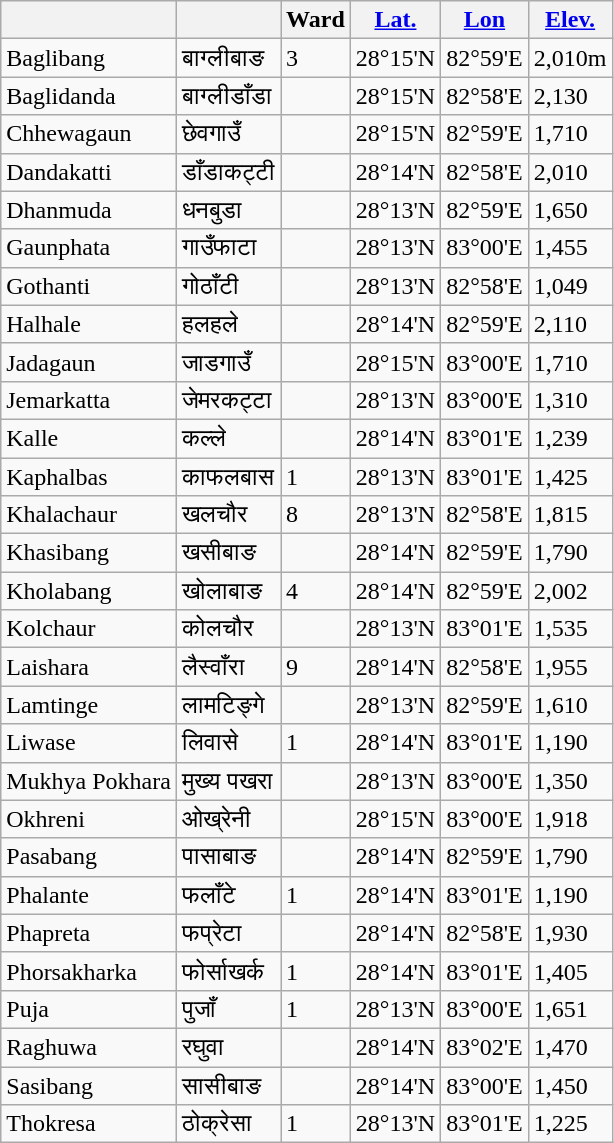<table class="wikitable">
<tr>
<th></th>
<th></th>
<th>Ward</th>
<th><a href='#'>Lat.</a></th>
<th><a href='#'>Lon</a></th>
<th><a href='#'>Elev.</a></th>
</tr>
<tr>
<td>Baglibang</td>
<td>बाग्लीबाङ</td>
<td>3</td>
<td>28°15'N</td>
<td>82°59'E</td>
<td>2,010m</td>
</tr>
<tr>
<td>Baglidanda</td>
<td>बाग्लीडाँडा</td>
<td></td>
<td>28°15'N</td>
<td>82°58'E</td>
<td>2,130</td>
</tr>
<tr>
<td>Chhewagaun</td>
<td>छेवगाउँ</td>
<td></td>
<td>28°15'N</td>
<td>82°59'E</td>
<td>1,710</td>
</tr>
<tr>
<td>Dandakatti</td>
<td>डाँडाकट्टी</td>
<td></td>
<td>28°14'N</td>
<td>82°58'E</td>
<td>2,010</td>
</tr>
<tr>
<td>Dhanmuda</td>
<td>धनबुडा</td>
<td></td>
<td>28°13'N</td>
<td>82°59'E</td>
<td>1,650</td>
</tr>
<tr>
<td>Gaunphata</td>
<td>गाउँफाटा</td>
<td></td>
<td>28°13'N</td>
<td>83°00'E</td>
<td>1,455</td>
</tr>
<tr>
<td>Gothanti</td>
<td>गोठाँटी</td>
<td></td>
<td>28°13'N</td>
<td>82°58'E</td>
<td>1,049</td>
</tr>
<tr>
<td>Halhale</td>
<td>हलहले</td>
<td></td>
<td>28°14'N</td>
<td>82°59'E</td>
<td>2,110</td>
</tr>
<tr>
<td>Jadagaun</td>
<td>जाडगाउँ</td>
<td></td>
<td>28°15'N</td>
<td>83°00'E</td>
<td>1,710</td>
</tr>
<tr>
<td>Jemarkatta</td>
<td>जेमरकट्टा</td>
<td></td>
<td>28°13'N</td>
<td>83°00'E</td>
<td>1,310</td>
</tr>
<tr>
<td>Kalle</td>
<td>कल्ले</td>
<td></td>
<td>28°14'N</td>
<td>83°01'E</td>
<td>1,239</td>
</tr>
<tr>
<td>Kaphalbas</td>
<td>काफलबास</td>
<td>1</td>
<td>28°13'N</td>
<td>83°01'E</td>
<td>1,425</td>
</tr>
<tr>
<td>Khalachaur</td>
<td>खलचौर</td>
<td>8</td>
<td>28°13'N</td>
<td>82°58'E</td>
<td>1,815</td>
</tr>
<tr>
<td>Khasibang</td>
<td>खसीबाङ</td>
<td></td>
<td>28°14'N</td>
<td>82°59'E</td>
<td>1,790</td>
</tr>
<tr>
<td>Kholabang</td>
<td>खोलाबाङ</td>
<td>4</td>
<td>28°14'N</td>
<td>82°59'E</td>
<td>2,002</td>
</tr>
<tr>
<td>Kolchaur</td>
<td>कोलचौर</td>
<td></td>
<td>28°13'N</td>
<td>83°01'E</td>
<td>1,535</td>
</tr>
<tr>
<td>Laishara</td>
<td>लैस्वाँरा</td>
<td>9</td>
<td>28°14'N</td>
<td>82°58'E</td>
<td>1,955</td>
</tr>
<tr>
<td>Lamtinge</td>
<td>लामटिङ्गे</td>
<td></td>
<td>28°13'N</td>
<td>82°59'E</td>
<td>1,610</td>
</tr>
<tr>
<td>Liwase</td>
<td>लिवासे</td>
<td>1</td>
<td>28°14'N</td>
<td>83°01'E</td>
<td>1,190</td>
</tr>
<tr>
<td>Mukhya Pokhara</td>
<td>मुख्य पखरा</td>
<td></td>
<td>28°13'N</td>
<td>83°00'E</td>
<td>1,350</td>
</tr>
<tr>
<td>Okhreni</td>
<td>ओख्रेनी</td>
<td></td>
<td>28°15'N</td>
<td>83°00'E</td>
<td>1,918</td>
</tr>
<tr>
<td>Pasabang</td>
<td>पासाबाङ</td>
<td></td>
<td>28°14'N</td>
<td>82°59'E</td>
<td>1,790</td>
</tr>
<tr>
<td>Phalante</td>
<td>फलाँटे</td>
<td>1</td>
<td>28°14'N</td>
<td>83°01'E</td>
<td>1,190</td>
</tr>
<tr>
<td>Phapreta</td>
<td>फप्रेटा</td>
<td></td>
<td>28°14'N</td>
<td>82°58'E</td>
<td>1,930</td>
</tr>
<tr>
<td>Phorsakharka</td>
<td>फोर्साखर्क</td>
<td>1</td>
<td>28°14'N</td>
<td>83°01'E</td>
<td>1,405</td>
</tr>
<tr>
<td>Puja</td>
<td>पुजाँ</td>
<td>1</td>
<td>28°13'N</td>
<td>83°00'E</td>
<td>1,651</td>
</tr>
<tr>
<td>Raghuwa</td>
<td>रघुवा</td>
<td></td>
<td>28°14'N</td>
<td>83°02'E</td>
<td>1,470</td>
</tr>
<tr>
<td>Sasibang</td>
<td>सासीबाङ</td>
<td></td>
<td>28°14'N</td>
<td>83°00'E</td>
<td>1,450</td>
</tr>
<tr>
<td>Thokresa</td>
<td>ठोक्रेसा</td>
<td>1</td>
<td>28°13'N</td>
<td>83°01'E</td>
<td>1,225</td>
</tr>
</table>
